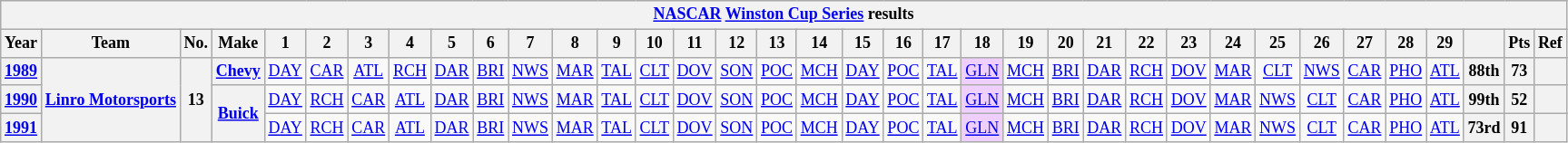<table class="wikitable" style="text-align:center; font-size:75%">
<tr>
<th colspan=45><a href='#'>NASCAR</a> <a href='#'>Winston Cup Series</a> results</th>
</tr>
<tr>
<th>Year</th>
<th>Team</th>
<th>No.</th>
<th>Make</th>
<th>1</th>
<th>2</th>
<th>3</th>
<th>4</th>
<th>5</th>
<th>6</th>
<th>7</th>
<th>8</th>
<th>9</th>
<th>10</th>
<th>11</th>
<th>12</th>
<th>13</th>
<th>14</th>
<th>15</th>
<th>16</th>
<th>17</th>
<th>18</th>
<th>19</th>
<th>20</th>
<th>21</th>
<th>22</th>
<th>23</th>
<th>24</th>
<th>25</th>
<th>26</th>
<th>27</th>
<th>28</th>
<th>29</th>
<th></th>
<th>Pts</th>
<th>Ref</th>
</tr>
<tr>
<th><a href='#'>1989</a></th>
<th rowspan=3><a href='#'>Linro Motorsports</a></th>
<th rowspan=3>13</th>
<th><a href='#'>Chevy</a></th>
<td><a href='#'>DAY</a></td>
<td><a href='#'>CAR</a></td>
<td><a href='#'>ATL</a></td>
<td><a href='#'>RCH</a></td>
<td><a href='#'>DAR</a></td>
<td><a href='#'>BRI</a></td>
<td><a href='#'>NWS</a></td>
<td><a href='#'>MAR</a></td>
<td><a href='#'>TAL</a></td>
<td><a href='#'>CLT</a></td>
<td><a href='#'>DOV</a></td>
<td><a href='#'>SON</a></td>
<td><a href='#'>POC</a></td>
<td><a href='#'>MCH</a></td>
<td><a href='#'>DAY</a></td>
<td><a href='#'>POC</a></td>
<td><a href='#'>TAL</a></td>
<td style="background:#EFCFFF;"><a href='#'>GLN</a><br></td>
<td><a href='#'>MCH</a></td>
<td><a href='#'>BRI</a></td>
<td><a href='#'>DAR</a></td>
<td><a href='#'>RCH</a></td>
<td><a href='#'>DOV</a></td>
<td><a href='#'>MAR</a></td>
<td><a href='#'>CLT</a></td>
<td><a href='#'>NWS</a></td>
<td><a href='#'>CAR</a></td>
<td><a href='#'>PHO</a></td>
<td><a href='#'>ATL</a></td>
<th>88th</th>
<th>73</th>
<th></th>
</tr>
<tr>
<th><a href='#'>1990</a></th>
<th rowspan=2><a href='#'>Buick</a></th>
<td><a href='#'>DAY</a></td>
<td><a href='#'>RCH</a></td>
<td><a href='#'>CAR</a></td>
<td><a href='#'>ATL</a></td>
<td><a href='#'>DAR</a></td>
<td><a href='#'>BRI</a></td>
<td><a href='#'>NWS</a></td>
<td><a href='#'>MAR</a></td>
<td><a href='#'>TAL</a></td>
<td><a href='#'>CLT</a></td>
<td><a href='#'>DOV</a></td>
<td><a href='#'>SON</a></td>
<td><a href='#'>POC</a></td>
<td><a href='#'>MCH</a></td>
<td><a href='#'>DAY</a></td>
<td><a href='#'>POC</a></td>
<td><a href='#'>TAL</a></td>
<td style="background:#EFCFFF;"><a href='#'>GLN</a><br></td>
<td><a href='#'>MCH</a></td>
<td><a href='#'>BRI</a></td>
<td><a href='#'>DAR</a></td>
<td><a href='#'>RCH</a></td>
<td><a href='#'>DOV</a></td>
<td><a href='#'>MAR</a></td>
<td><a href='#'>NWS</a></td>
<td><a href='#'>CLT</a></td>
<td><a href='#'>CAR</a></td>
<td><a href='#'>PHO</a></td>
<td><a href='#'>ATL</a></td>
<th>99th</th>
<th>52</th>
<th></th>
</tr>
<tr>
<th><a href='#'>1991</a></th>
<td><a href='#'>DAY</a></td>
<td><a href='#'>RCH</a></td>
<td><a href='#'>CAR</a></td>
<td><a href='#'>ATL</a></td>
<td><a href='#'>DAR</a></td>
<td><a href='#'>BRI</a></td>
<td><a href='#'>NWS</a></td>
<td><a href='#'>MAR</a></td>
<td><a href='#'>TAL</a></td>
<td><a href='#'>CLT</a></td>
<td><a href='#'>DOV</a></td>
<td><a href='#'>SON</a></td>
<td><a href='#'>POC</a></td>
<td><a href='#'>MCH</a></td>
<td><a href='#'>DAY</a></td>
<td><a href='#'>POC</a></td>
<td><a href='#'>TAL</a></td>
<td style="background:#EFCFFF;"><a href='#'>GLN</a><br></td>
<td><a href='#'>MCH</a></td>
<td><a href='#'>BRI</a></td>
<td><a href='#'>DAR</a></td>
<td><a href='#'>RCH</a></td>
<td><a href='#'>DOV</a></td>
<td><a href='#'>MAR</a></td>
<td><a href='#'>NWS</a></td>
<td><a href='#'>CLT</a></td>
<td><a href='#'>CAR</a></td>
<td><a href='#'>PHO</a></td>
<td><a href='#'>ATL</a></td>
<th>73rd</th>
<th>91</th>
<th></th>
</tr>
</table>
